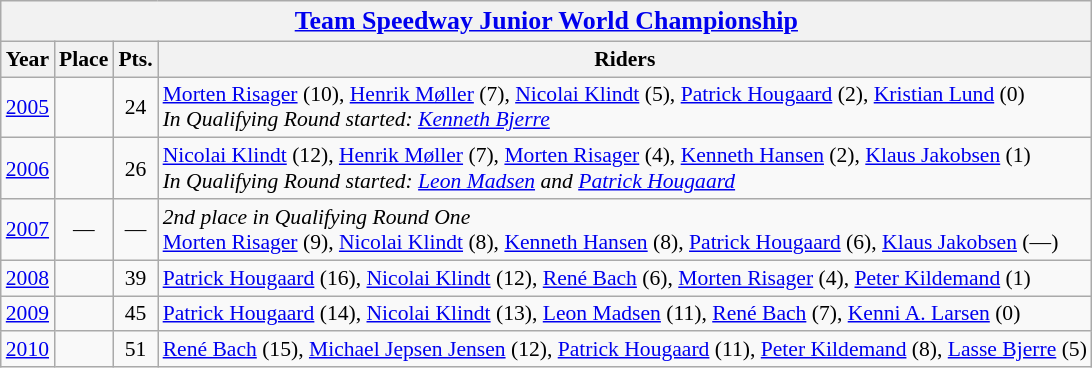<table class=wikitable style="font-size: 90%;">
<tr>
<th colspan=4><big><a href='#'>Team Speedway Junior World Championship</a></big></th>
</tr>
<tr>
<th>Year</th>
<th>Place</th>
<th>Pts.</th>
<th>Riders</th>
</tr>
<tr align=center>
<td><a href='#'>2005</a></td>
<td></td>
<td>24</td>
<td align=left><a href='#'>Morten Risager</a> (10), <a href='#'>Henrik Møller</a> (7), <a href='#'>Nicolai Klindt</a> (5), <a href='#'>Patrick Hougaard</a> (2), <a href='#'>Kristian Lund</a> (0) <br><em>In Qualifying Round started: <a href='#'>Kenneth Bjerre</a></em></td>
</tr>
<tr align=center>
<td><a href='#'>2006</a></td>
<td></td>
<td>26</td>
<td align=left><a href='#'>Nicolai Klindt</a> (12), <a href='#'>Henrik Møller</a> (7), <a href='#'>Morten Risager</a> (4), <a href='#'>Kenneth Hansen</a> (2), <a href='#'>Klaus Jakobsen</a> (1) <br><em>In Qualifying Round started: <a href='#'>Leon Madsen</a> and <a href='#'>Patrick Hougaard</a></em></td>
</tr>
<tr align=center >
<td><a href='#'>2007</a></td>
<td>—</td>
<td>—</td>
<td align=left><em>2nd place in Qualifying Round One</em> <br><a href='#'>Morten Risager</a> (9), <a href='#'>Nicolai Klindt</a> (8), <a href='#'>Kenneth Hansen</a> (8), <a href='#'>Patrick Hougaard</a> (6), <a href='#'>Klaus Jakobsen</a> (—)</td>
</tr>
<tr align=center>
<td><a href='#'>2008</a></td>
<td></td>
<td>39</td>
<td align=left><a href='#'>Patrick Hougaard</a> (16), <a href='#'>Nicolai Klindt</a> (12), <a href='#'>René Bach</a> (6), <a href='#'>Morten Risager</a> (4), <a href='#'>Peter Kildemand</a> (1)</td>
</tr>
<tr align=center>
<td><a href='#'>2009</a></td>
<td></td>
<td>45</td>
<td align=left><a href='#'>Patrick Hougaard</a> (14), <a href='#'>Nicolai Klindt</a> (13), <a href='#'>Leon Madsen</a> (11), <a href='#'>René Bach</a> (7), <a href='#'>Kenni A. Larsen</a> (0)</td>
</tr>
<tr align=center>
<td><a href='#'>2010</a></td>
<td></td>
<td>51</td>
<td align=left><a href='#'>René Bach</a> (15), <a href='#'>Michael Jepsen Jensen</a> (12), <a href='#'>Patrick Hougaard</a> (11), <a href='#'>Peter Kildemand</a> (8), <a href='#'>Lasse Bjerre</a> (5)</td>
</tr>
</table>
